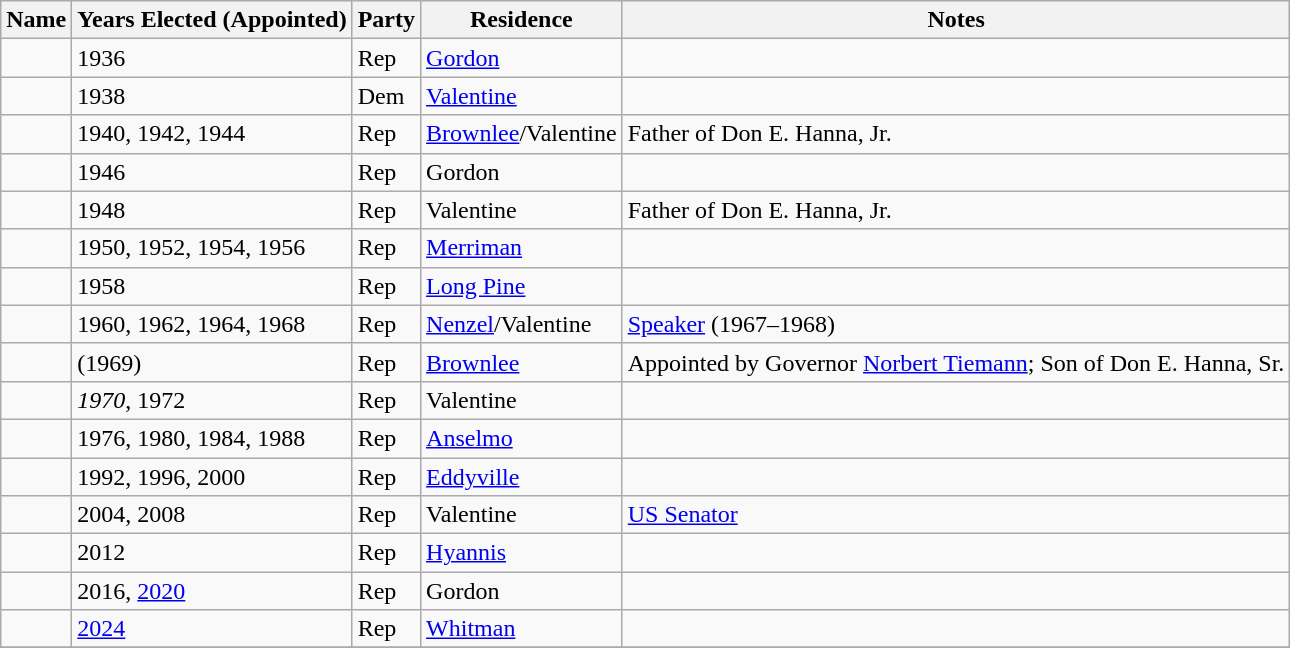<table class="wikitable sortable">
<tr>
<th>Name</th>
<th>Years Elected (Appointed)</th>
<th>Party</th>
<th>Residence</th>
<th>Notes</th>
</tr>
<tr>
<td></td>
<td>1936</td>
<td>Rep</td>
<td><a href='#'>Gordon</a></td>
<td></td>
</tr>
<tr>
<td></td>
<td>1938</td>
<td>Dem</td>
<td><a href='#'>Valentine</a></td>
<td></td>
</tr>
<tr>
<td></td>
<td>1940, 1942, 1944</td>
<td>Rep</td>
<td><a href='#'>Brownlee</a>/Valentine</td>
<td>Father of Don E. Hanna, Jr.</td>
</tr>
<tr>
<td></td>
<td>1946</td>
<td>Rep</td>
<td>Gordon</td>
<td></td>
</tr>
<tr>
<td></td>
<td>1948</td>
<td>Rep</td>
<td>Valentine</td>
<td>Father of Don E. Hanna, Jr.</td>
</tr>
<tr>
<td></td>
<td>1950, 1952, 1954, 1956</td>
<td>Rep</td>
<td><a href='#'>Merriman</a></td>
<td></td>
</tr>
<tr>
<td></td>
<td>1958</td>
<td>Rep</td>
<td><a href='#'>Long Pine</a></td>
<td></td>
</tr>
<tr>
<td></td>
<td>1960, 1962, 1964, 1968</td>
<td>Rep</td>
<td><a href='#'>Nenzel</a>/Valentine</td>
<td><a href='#'>Speaker</a> (1967–1968)</td>
</tr>
<tr>
<td></td>
<td>(1969)</td>
<td>Rep</td>
<td><a href='#'>Brownlee</a></td>
<td>Appointed by Governor <a href='#'>Norbert Tiemann</a>; Son of Don E. Hanna, Sr.</td>
</tr>
<tr>
<td></td>
<td><em>1970</em>, 1972</td>
<td>Rep</td>
<td>Valentine</td>
<td></td>
</tr>
<tr>
<td></td>
<td>1976, 1980, 1984, 1988</td>
<td>Rep</td>
<td><a href='#'>Anselmo</a></td>
<td></td>
</tr>
<tr>
<td></td>
<td>1992, 1996, 2000</td>
<td>Rep</td>
<td><a href='#'>Eddyville</a></td>
<td></td>
</tr>
<tr>
<td></td>
<td>2004, 2008</td>
<td>Rep</td>
<td>Valentine</td>
<td><a href='#'>US Senator</a></td>
</tr>
<tr>
<td></td>
<td>2012</td>
<td>Rep</td>
<td><a href='#'>Hyannis</a></td>
<td></td>
</tr>
<tr>
<td></td>
<td>2016, <a href='#'>2020</a></td>
<td>Rep</td>
<td>Gordon</td>
<td></td>
</tr>
<tr>
<td></td>
<td><a href='#'>2024</a></td>
<td>Rep</td>
<td><a href='#'>Whitman</a></td>
<td></td>
</tr>
<tr>
</tr>
</table>
